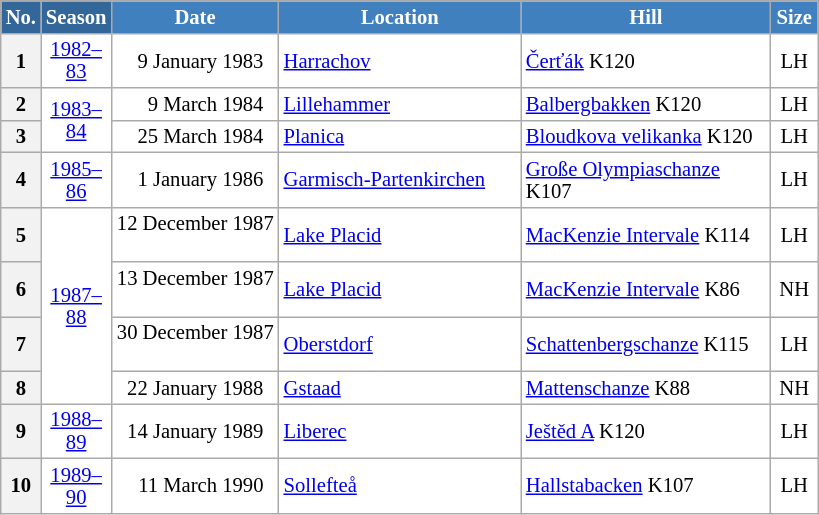<table class="wikitable sortable" style="font-size:86%; line-height:15px; text-align:left; border:grey solid 1px; border-collapse:collapse; background:#ffffff;">
<tr style="background:#efefef;">
<th style="background-color:#369; color:white; width:10px;">No.</th>
<th style="background-color:#369; color:white;  width:30px;">Season</th>
<th style="background-color:#4180be; color:white; width:105px;">Date</th>
<th style="background-color:#4180be; color:white; width:155px;">Location</th>
<th style="background-color:#4180be; color:white; width:160px;">Hill</th>
<th style="background-color:#4180be; color:white; width:25px;">Size</th>
</tr>
<tr>
<th scope=row style="text-align:center;">1</th>
<td align=center><a href='#'>1982–83</a></td>
<td align=right>9 January 1983  </td>
<td> <a href='#'>Harrachov</a></td>
<td><a href='#'>Čerťák</a> K120</td>
<td align=center>LH</td>
</tr>
<tr>
<th scope=row style="text-align:center;">2</th>
<td align=center rowspan=2><a href='#'>1983–84</a></td>
<td align=right>9 March 1984  </td>
<td> <a href='#'>Lillehammer</a></td>
<td><a href='#'>Balbergbakken</a> K120</td>
<td align=center>LH</td>
</tr>
<tr>
<th scope=row style="text-align:center;">3</th>
<td align=right>25 March 1984  </td>
<td> <a href='#'>Planica</a></td>
<td><a href='#'>Bloudkova velikanka</a> K120</td>
<td align=center>LH</td>
</tr>
<tr>
<th scope=row style="text-align:center;">4</th>
<td align=center><a href='#'>1985–86</a></td>
<td align=right>1 January 1986  </td>
<td> <a href='#'>Garmisch-Partenkirchen</a></td>
<td><a href='#'>Große Olympiaschanze</a> K107</td>
<td align=center>LH</td>
</tr>
<tr>
<th scope=row style="text-align:center;">5</th>
<td align=center rowspan=4><a href='#'>1987–88</a></td>
<td align=right>12 December 1987  </td>
<td> <a href='#'>Lake Placid</a></td>
<td><a href='#'>MacKenzie Intervale</a> K114</td>
<td align=center>LH</td>
</tr>
<tr>
<th scope=row style="text-align:center;">6</th>
<td align=right>13 December 1987  </td>
<td> <a href='#'>Lake Placid</a></td>
<td><a href='#'>MacKenzie Intervale</a> K86</td>
<td align=center>NH</td>
</tr>
<tr>
<th scope=row style="text-align:center;">7</th>
<td align=right>30 December 1987  </td>
<td> <a href='#'>Oberstdorf</a></td>
<td><a href='#'>Schattenbergschanze</a> K115</td>
<td align=center>LH</td>
</tr>
<tr>
<th scope=row style="text-align:center;">8</th>
<td align=right>22 January 1988  </td>
<td> <a href='#'>Gstaad</a></td>
<td><a href='#'>Mattenschanze</a> K88</td>
<td align=center>NH</td>
</tr>
<tr>
<th scope=row style="text-align:center;">9</th>
<td align=center><a href='#'>1988–89</a></td>
<td align=right>14 January 1989  </td>
<td> <a href='#'>Liberec</a></td>
<td><a href='#'>Ještěd A</a> K120</td>
<td align=center>LH</td>
</tr>
<tr>
<th scope=row style="text-align:center;">10</th>
<td align=center><a href='#'>1989–90</a></td>
<td align=right>11 March 1990  </td>
<td> <a href='#'>Sollefteå</a></td>
<td><a href='#'>Hallstabacken</a> K107</td>
<td align=center>LH</td>
</tr>
</table>
